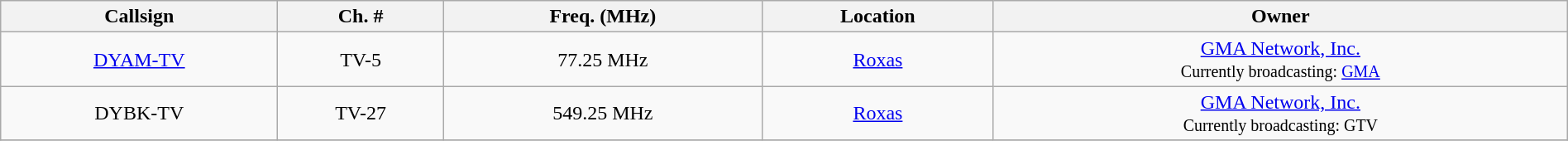<table class="wikitable" style="width:100%; text-align:center;">
<tr>
<th>Callsign</th>
<th>Ch. #</th>
<th>Freq. (MHz)</th>
<th>Location</th>
<th>Owner</th>
</tr>
<tr>
<td><a href='#'>DYAM-TV</a></td>
<td>TV-5</td>
<td>77.25 MHz</td>
<td><a href='#'>Roxas</a></td>
<td><a href='#'>GMA Network, Inc.</a><br><small>Currently broadcasting: <a href='#'>GMA</a></small></td>
</tr>
<tr>
<td>DYBK-TV</td>
<td>TV-27</td>
<td>549.25 MHz</td>
<td><a href='#'>Roxas</a></td>
<td><a href='#'>GMA Network, Inc.</a><br><small>Currently broadcasting: GTV</small></td>
</tr>
<tr>
</tr>
</table>
